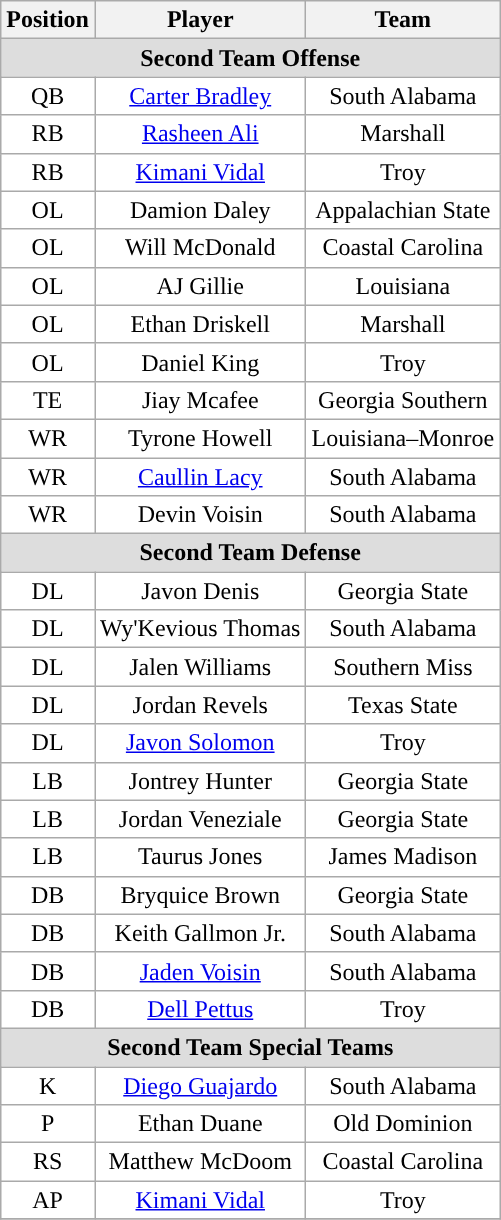<table class="wikitable" border="0" style="text-align:center;">
<tr>
<th>Position</th>
<th>Player</th>
<th>Team</th>
</tr>
<tr>
<td colspan="3" style="text-align:center; background:#ddd;"><strong>Second Team Offense </strong></td>
</tr>
<tr>
<td style="background:white">QB</td>
<td style="background:white"><a href='#'>Carter Bradley</a></td>
<td style="background:white">South Alabama</td>
</tr>
<tr>
<td style="background:white">RB</td>
<td style="background:white"><a href='#'>Rasheen Ali</a></td>
<td style="background:white">Marshall</td>
</tr>
<tr>
<td style="background:white">RB</td>
<td style="background:white"><a href='#'>Kimani Vidal</a></td>
<td style="background:white">Troy</td>
</tr>
<tr>
<td style="background:white">OL</td>
<td style="background:white">Damion Daley</td>
<td style="background:white">Appalachian State</td>
</tr>
<tr>
<td style="background:white">OL</td>
<td style="background:white">Will McDonald</td>
<td style="background:white">Coastal Carolina</td>
</tr>
<tr>
<td style="background:white">OL</td>
<td style="background:white">AJ Gillie</td>
<td style="background:white">Louisiana</td>
</tr>
<tr>
<td style="background:white">OL</td>
<td style="background:white">Ethan Driskell</td>
<td style="background:white">Marshall</td>
</tr>
<tr>
<td style="background:white">OL</td>
<td style="background:white">Daniel King</td>
<td style="background:white">Troy</td>
</tr>
<tr>
<td style="background:white">TE</td>
<td style="background:white">Jiay Mcafee</td>
<td style="background:white">Georgia Southern</td>
</tr>
<tr>
<td style="background:white">WR</td>
<td style="background:white">Tyrone Howell</td>
<td style="background:white">Louisiana–Monroe</td>
</tr>
<tr>
<td style="background:white">WR</td>
<td style="background:white"><a href='#'>Caullin Lacy</a></td>
<td style="background:white">South Alabama</td>
</tr>
<tr>
<td style="background:white">WR</td>
<td style="background:white">Devin Voisin</td>
<td style="background:white">South Alabama</td>
</tr>
<tr>
<td colspan="3" style="text-align:center; background:#ddd;"><strong>Second Team Defense </strong></td>
</tr>
<tr>
<td style="background:white">DL</td>
<td style="background:white">Javon Denis</td>
<td style="background:white">Georgia State</td>
</tr>
<tr>
<td style="background:white">DL</td>
<td style="background:white">Wy'Kevious Thomas</td>
<td style="background:white">South Alabama</td>
</tr>
<tr>
<td style="background:white">DL</td>
<td style="background:white">Jalen Williams</td>
<td style="background:white">Southern Miss</td>
</tr>
<tr>
<td style="background:white">DL</td>
<td style="background:white">Jordan Revels</td>
<td style="background:white">Texas State</td>
</tr>
<tr>
<td style="background:white">DL</td>
<td style="background:white"><a href='#'>Javon Solomon</a></td>
<td style="background:white">Troy</td>
</tr>
<tr>
<td style="background:white">LB</td>
<td style="background:white">Jontrey Hunter</td>
<td style="background:white">Georgia State</td>
</tr>
<tr>
<td style="background:white">LB</td>
<td style="background:white">Jordan Veneziale</td>
<td style="background:white">Georgia State</td>
</tr>
<tr>
<td style="background:white">LB</td>
<td style="background:white">Taurus Jones</td>
<td style="background:white">James Madison</td>
</tr>
<tr>
<td style="background:white">DB</td>
<td style="background:white">Bryquice Brown</td>
<td style="background:white">Georgia State</td>
</tr>
<tr>
<td style="background:white">DB</td>
<td style="background:white">Keith Gallmon Jr.</td>
<td style="background:white">South Alabama</td>
</tr>
<tr>
<td style="background:white">DB</td>
<td style="background:white"><a href='#'>Jaden Voisin</a></td>
<td style="background:white">South Alabama</td>
</tr>
<tr>
<td style="background:white">DB</td>
<td style="background:white"><a href='#'>Dell Pettus</a></td>
<td style="background:white">Troy</td>
</tr>
<tr>
<td colspan="3" style="text-align:center; background:#ddd;"><strong>Second Team Special Teams </strong></td>
</tr>
<tr>
<td style="background:white">K</td>
<td style="background:white"><a href='#'>Diego Guajardo</a></td>
<td style="background:white">South Alabama</td>
</tr>
<tr>
<td style="background:white">P</td>
<td style="background:white">Ethan Duane</td>
<td style="background:white">Old Dominion</td>
</tr>
<tr>
<td style="background:white">RS</td>
<td style="background:white">Matthew McDoom</td>
<td style="background:white">Coastal Carolina</td>
</tr>
<tr>
<td style="background:white">AP</td>
<td style="background:white"><a href='#'>Kimani Vidal</a></td>
<td style="background:white">Troy</td>
</tr>
<tr>
</tr>
</table>
